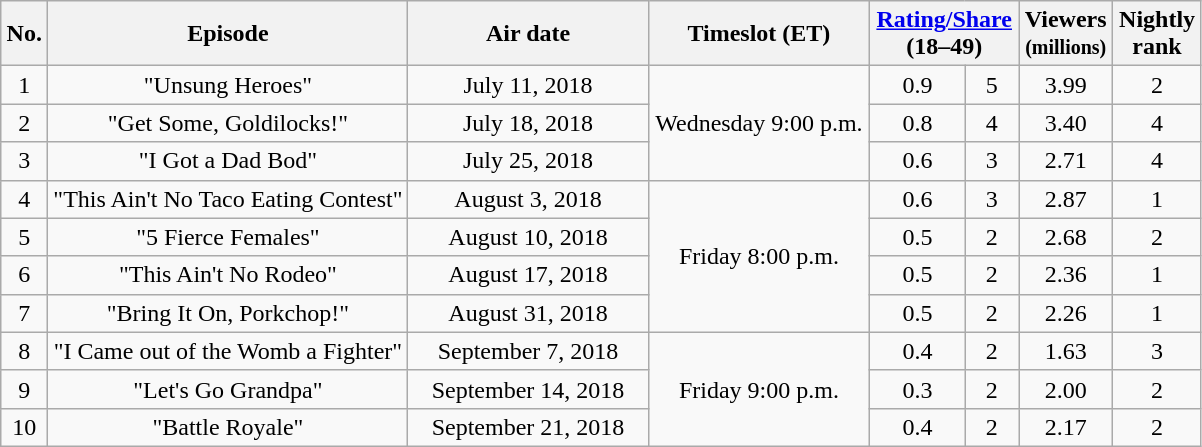<table class="wikitable" style="text-align:center;">
<tr>
<th>No.</th>
<th style="width:30%;">Episode</th>
<th style="width:20%;">Air date</th>
<th>Timeslot (ET)</th>
<th colspan=2><a href='#'>Rating/Share</a><br>(18–49)</th>
<th>Viewers<br><small>(millions)</small></th>
<th>Nightly<br>rank</th>
</tr>
<tr>
<td>1</td>
<td>"Unsung Heroes"</td>
<td>July 11, 2018</td>
<td rowspan="3">Wednesday 9:00 p.m.</td>
<td>0.9</td>
<td>5</td>
<td>3.99</td>
<td>2</td>
</tr>
<tr>
<td>2</td>
<td>"Get Some, Goldilocks!"</td>
<td>July 18, 2018</td>
<td>0.8</td>
<td>4</td>
<td>3.40</td>
<td>4</td>
</tr>
<tr>
<td>3</td>
<td>"I Got a Dad Bod"</td>
<td>July 25, 2018</td>
<td>0.6</td>
<td>3</td>
<td>2.71</td>
<td>4</td>
</tr>
<tr>
<td>4</td>
<td>"This Ain't No Taco Eating Contest"</td>
<td>August 3, 2018</td>
<td rowspan="4">Friday 8:00 p.m.</td>
<td>0.6</td>
<td>3</td>
<td>2.87</td>
<td>1</td>
</tr>
<tr>
<td>5</td>
<td>"5 Fierce Females"</td>
<td>August 10, 2018</td>
<td>0.5</td>
<td>2</td>
<td>2.68</td>
<td>2</td>
</tr>
<tr>
<td>6</td>
<td>"This Ain't No Rodeo"</td>
<td>August 17, 2018</td>
<td>0.5</td>
<td>2</td>
<td>2.36</td>
<td>1</td>
</tr>
<tr>
<td>7</td>
<td>"Bring It On, Porkchop!"</td>
<td>August 31, 2018</td>
<td>0.5</td>
<td>2</td>
<td>2.26</td>
<td>1</td>
</tr>
<tr>
<td>8</td>
<td>"I Came out of the Womb a Fighter"</td>
<td>September 7, 2018</td>
<td rowspan="3">Friday 9:00 p.m.</td>
<td>0.4</td>
<td>2</td>
<td>1.63</td>
<td>3</td>
</tr>
<tr>
<td>9</td>
<td>"Let's Go Grandpa"</td>
<td>September 14, 2018</td>
<td>0.3</td>
<td>2</td>
<td>2.00</td>
<td>2</td>
</tr>
<tr>
<td>10</td>
<td>"Battle Royale"</td>
<td>September 21, 2018</td>
<td>0.4</td>
<td>2</td>
<td>2.17</td>
<td>2</td>
</tr>
</table>
